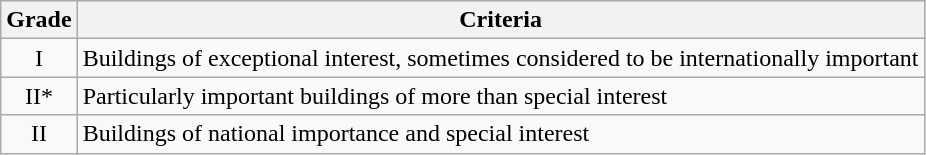<table class="wikitable">
<tr>
<th>Grade</th>
<th>Criteria</th>
</tr>
<tr>
<td align="center" >I</td>
<td>Buildings of exceptional interest, sometimes considered to be internationally important</td>
</tr>
<tr>
<td align="center" >II*</td>
<td>Particularly important buildings of more than special interest</td>
</tr>
<tr>
<td align="center" >II</td>
<td>Buildings of national importance and special interest</td>
</tr>
</table>
